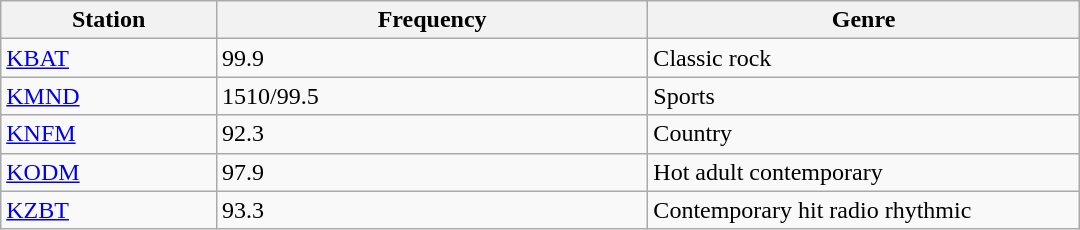<table class="wikitable" style="width:45em;">
<tr>
<th style="width:20%">Station</th>
<th style="width:40%">Frequency</th>
<th style="width:40%">Genre</th>
</tr>
<tr>
<td><a href='#'>KBAT</a></td>
<td>99.9</td>
<td>Classic rock</td>
</tr>
<tr>
<td><a href='#'>KMND</a></td>
<td>1510/99.5</td>
<td>Sports</td>
</tr>
<tr>
<td><a href='#'>KNFM</a></td>
<td>92.3</td>
<td>Country</td>
</tr>
<tr>
<td><a href='#'>KODM</a></td>
<td>97.9</td>
<td>Hot adult contemporary</td>
</tr>
<tr>
<td><a href='#'>KZBT</a></td>
<td>93.3</td>
<td>Contemporary hit radio rhythmic</td>
</tr>
</table>
